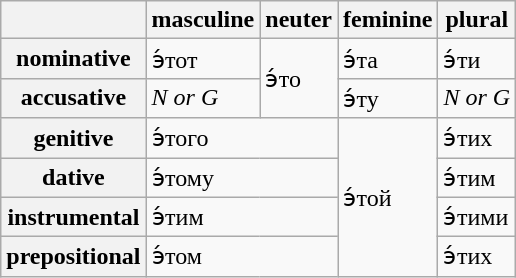<table class="wikitable" style="display: inline-table;">
<tr>
<th></th>
<th>masculine</th>
<th>neuter</th>
<th>feminine</th>
<th>plural</th>
</tr>
<tr>
<th>nominative</th>
<td>э́тот</td>
<td rowspan="2">э́то</td>
<td>э́та</td>
<td>э́ти</td>
</tr>
<tr>
<th>accusative</th>
<td><em>N or G</em></td>
<td>э́ту</td>
<td><em>N or G</em></td>
</tr>
<tr>
<th>genitive</th>
<td colspan="2">э́того</td>
<td rowspan="4">э́той</td>
<td>э́тих</td>
</tr>
<tr>
<th>dative</th>
<td colspan="2">э́тому</td>
<td>э́тим</td>
</tr>
<tr>
<th>instrumental</th>
<td colspan="2">э́тим</td>
<td>э́тими</td>
</tr>
<tr>
<th>prepositional</th>
<td colspan="2">э́том</td>
<td>э́тих</td>
</tr>
</table>
